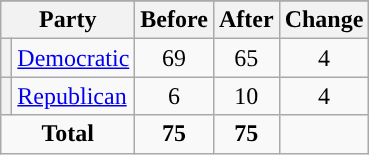<table class="wikitable" style="text-align:center;">
<tr>
</tr>
<tr>
<th colspan=2>Party</th>
<th>Before</th>
<th>After</th>
<th>Change</th>
</tr>
<tr>
<th style="background-color:"></th>
<td style="text-align:left;"><a href='#'>Democratic</a></td>
<td>69</td>
<td>65</td>
<td> 4</td>
</tr>
<tr>
<th style="background-color:"></th>
<td style="text-align:left;"><a href='#'>Republican</a></td>
<td>6</td>
<td>10</td>
<td> 4</td>
</tr>
<tr>
<td colspan=2><strong>Total</strong></td>
<td><strong>75</strong></td>
<td><strong>75</strong></td>
<td></td>
</tr>
</table>
